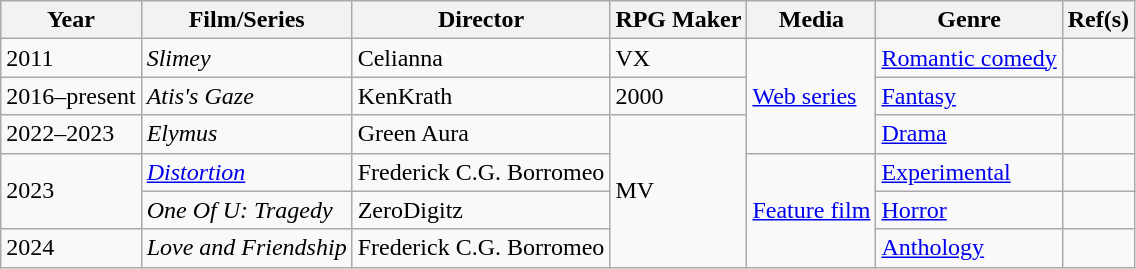<table class="wikitable sortable">
<tr>
<th>Year</th>
<th>Film/Series</th>
<th>Director</th>
<th>RPG Maker</th>
<th>Media</th>
<th>Genre</th>
<th>Ref(s)</th>
</tr>
<tr>
<td>2011</td>
<td><em>Slimey</em></td>
<td>Celianna</td>
<td>VX</td>
<td rowspan="3"><a href='#'>Web series</a></td>
<td><a href='#'>Romantic comedy</a></td>
<td></td>
</tr>
<tr>
<td>2016–present</td>
<td><em>Atis's Gaze</em></td>
<td>KenKrath</td>
<td>2000</td>
<td><a href='#'>Fantasy</a></td>
<td></td>
</tr>
<tr>
<td>2022–2023</td>
<td><em>Elymus</em></td>
<td>Green Aura</td>
<td rowspan="4">MV</td>
<td><a href='#'>Drama</a></td>
<td></td>
</tr>
<tr>
<td rowspan="2">2023</td>
<td><em><a href='#'>Distortion</a></em></td>
<td>Frederick C.G. Borromeo</td>
<td rowspan="3"><a href='#'>Feature film</a></td>
<td><a href='#'>Experimental</a></td>
<td></td>
</tr>
<tr>
<td><em>One Of U: Tragedy</em></td>
<td>ZeroDigitz</td>
<td><a href='#'>Horror</a></td>
<td></td>
</tr>
<tr>
<td>2024</td>
<td><em>Love and Friendship</em></td>
<td>Frederick C.G. Borromeo</td>
<td><a href='#'>Anthology</a></td>
<td></td>
</tr>
</table>
